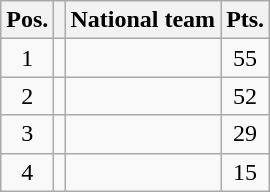<table class=wikitable>
<tr>
<th>Pos.</th>
<th></th>
<th>National team</th>
<th>Pts.</th>
</tr>
<tr align=center >
<td>1</td>
<td></td>
<td align=left></td>
<td>55</td>
</tr>
<tr align=center >
<td>2</td>
<td></td>
<td align=left></td>
<td>52</td>
</tr>
<tr align=center >
<td>3</td>
<td></td>
<td align=left></td>
<td>29</td>
</tr>
<tr align=center>
<td>4</td>
<td></td>
<td align=left></td>
<td>15</td>
</tr>
</table>
